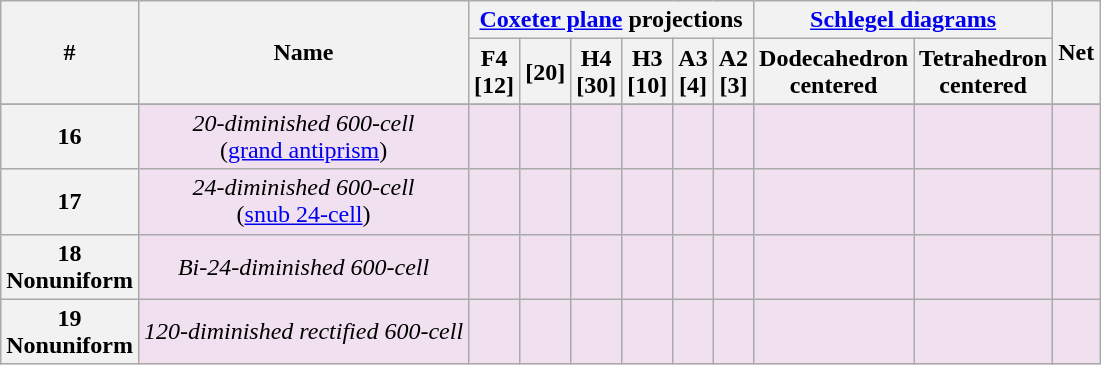<table class="wikitable">
<tr>
<th rowspan=2>#</th>
<th rowspan=2>Name</th>
<th colspan=6><a href='#'>Coxeter plane</a> projections</th>
<th colspan=2><a href='#'>Schlegel diagrams</a></th>
<th rowspan=2>Net</th>
</tr>
<tr>
<th>F4<br>[12]</th>
<th>[20]</th>
<th>H4<br>[30]</th>
<th>H3<br>[10]</th>
<th>A3<br>[4]</th>
<th>A2<br>[3]</th>
<th>Dodecahedron<br>centered</th>
<th>Tetrahedron<br>centered</th>
</tr>
<tr>
</tr>
<tr BGCOLOR="f0e0f0" align=center>
<th>16</th>
<td><em>20-diminished 600-cell</em><br>(<a href='#'>grand antiprism</a>)</td>
<td></td>
<td></td>
<td></td>
<td></td>
<td></td>
<td></td>
<td></td>
<td></td>
<td></td>
</tr>
<tr BGCOLOR="f0e0f0" align=center>
<th>17</th>
<td><em>24-diminished 600-cell</em><br>(<a href='#'>snub 24-cell</a>)</td>
<td></td>
<td></td>
<td></td>
<td></td>
<td></td>
<td></td>
<td></td>
<td></td>
<td></td>
</tr>
<tr BGCOLOR="f0e0f0" align=center>
<th>18<br>Nonuniform</th>
<td><em>Bi-24-diminished 600-cell</em></td>
<td></td>
<td></td>
<td></td>
<td></td>
<td></td>
<td></td>
<td></td>
<td></td>
<td></td>
</tr>
<tr BGCOLOR="f0e0f0" align=center>
<th>19<br>Nonuniform</th>
<td><em>120-diminished rectified 600-cell</em></td>
<td></td>
<td></td>
<td></td>
<td></td>
<td></td>
<td></td>
<td></td>
<td></td>
<td></td>
</tr>
</table>
